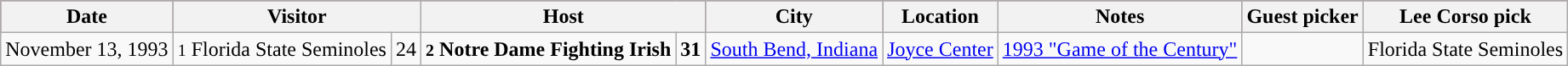<table class="wikitable" style="text-align:center">
<tr style="background:#A32638;"|>
<th>Date</th>
<th colspan=2>Visitor</th>
<th colspan=2>Host</th>
<th>City</th>
<th>Location</th>
<th>Notes</th>
<th>Guest picker</th>
<th>Lee Corso pick</th>
</tr>
<tr>
<td>November 13, 1993</td>
<td><small>1</small> Florida State Seminoles</td>
<td>24</td>
<td><strong><small>2</small> Notre Dame Fighting Irish</strong></td>
<td><strong>31</strong></td>
<td><a href='#'>South Bend, Indiana</a></td>
<td><a href='#'>Joyce Center</a></td>
<td><a href='#'>1993 "Game of the Century"</a></td>
<td></td>
<td>Florida State Seminoles</td>
</tr>
</table>
